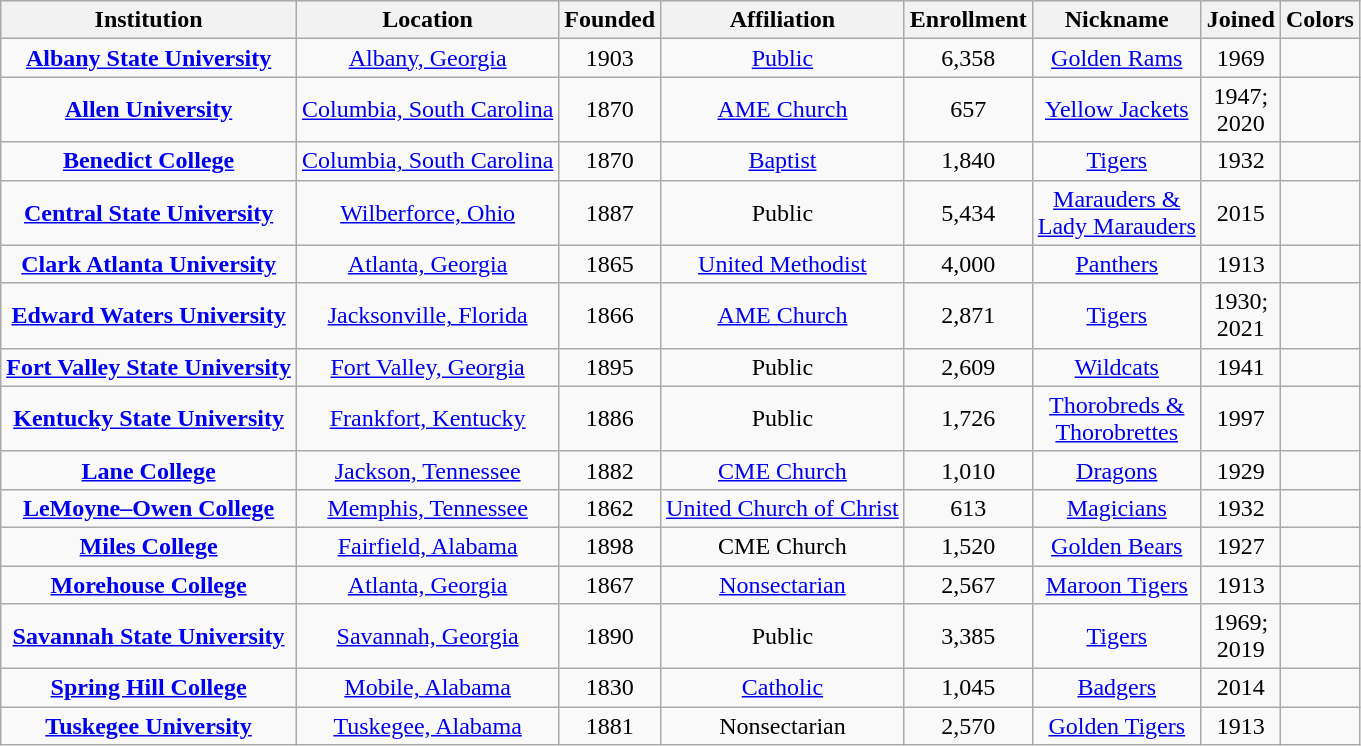<table class="wikitable sortable" style="text-align:center">
<tr>
<th>Institution</th>
<th>Location</th>
<th>Founded</th>
<th>Affiliation</th>
<th>Enrollment</th>
<th>Nickname</th>
<th>Joined</th>
<th class="unsortable">Colors</th>
</tr>
<tr>
<td><strong><a href='#'>Albany State University</a></strong></td>
<td><a href='#'>Albany, Georgia</a></td>
<td>1903</td>
<td><a href='#'>Public</a></td>
<td>6,358</td>
<td><a href='#'>Golden Rams</a></td>
<td>1969</td>
<td></td>
</tr>
<tr>
<td><strong><a href='#'>Allen University</a></strong></td>
<td><a href='#'>Columbia, South Carolina</a></td>
<td>1870</td>
<td><a href='#'>AME Church</a></td>
<td>657</td>
<td><a href='#'>Yellow Jackets</a></td>
<td>1947;<br>2020</td>
<td></td>
</tr>
<tr>
<td><strong><a href='#'>Benedict College</a></strong></td>
<td><a href='#'>Columbia, South Carolina</a></td>
<td>1870</td>
<td><a href='#'>Baptist</a></td>
<td>1,840</td>
<td><a href='#'>Tigers</a></td>
<td>1932</td>
<td></td>
</tr>
<tr>
<td><strong><a href='#'>Central State University</a></strong></td>
<td><a href='#'>Wilberforce, Ohio</a></td>
<td>1887</td>
<td>Public</td>
<td>5,434</td>
<td><a href='#'>Marauders &<br>Lady Marauders</a></td>
<td>2015</td>
<td></td>
</tr>
<tr>
<td><strong><a href='#'>Clark Atlanta University</a></strong></td>
<td><a href='#'>Atlanta, Georgia</a></td>
<td>1865</td>
<td><a href='#'>United Methodist</a></td>
<td>4,000</td>
<td><a href='#'>Panthers</a></td>
<td>1913</td>
<td></td>
</tr>
<tr>
<td><strong><a href='#'>Edward Waters University</a></strong></td>
<td><a href='#'>Jacksonville, Florida</a></td>
<td>1866</td>
<td><a href='#'>AME Church</a></td>
<td>2,871</td>
<td><a href='#'>Tigers</a></td>
<td>1930;<br>2021</td>
<td></td>
</tr>
<tr>
<td><strong><a href='#'>Fort Valley State University</a></strong></td>
<td><a href='#'>Fort Valley, Georgia</a></td>
<td>1895</td>
<td>Public</td>
<td>2,609</td>
<td><a href='#'>Wildcats</a></td>
<td>1941</td>
<td></td>
</tr>
<tr>
<td><strong><a href='#'>Kentucky State University</a></strong></td>
<td><a href='#'>Frankfort, Kentucky</a></td>
<td>1886</td>
<td>Public</td>
<td>1,726</td>
<td><a href='#'>Thorobreds &<br>Thorobrettes</a></td>
<td>1997</td>
<td></td>
</tr>
<tr>
<td><strong><a href='#'>Lane College</a></strong></td>
<td><a href='#'>Jackson, Tennessee</a></td>
<td>1882</td>
<td><a href='#'>CME Church</a></td>
<td>1,010</td>
<td><a href='#'>Dragons</a></td>
<td>1929</td>
<td></td>
</tr>
<tr>
<td><strong><a href='#'>LeMoyne–Owen College</a></strong></td>
<td><a href='#'>Memphis, Tennessee</a></td>
<td>1862</td>
<td><a href='#'>United Church of Christ</a></td>
<td>613</td>
<td><a href='#'>Magicians</a></td>
<td>1932</td>
<td></td>
</tr>
<tr>
<td><strong><a href='#'>Miles College</a></strong></td>
<td><a href='#'>Fairfield, Alabama</a></td>
<td>1898</td>
<td>CME Church</td>
<td>1,520</td>
<td><a href='#'>Golden Bears</a></td>
<td>1927</td>
<td></td>
</tr>
<tr>
<td><strong><a href='#'>Morehouse College</a></strong></td>
<td><a href='#'>Atlanta, Georgia</a></td>
<td>1867</td>
<td><a href='#'>Nonsectarian</a></td>
<td>2,567</td>
<td><a href='#'>Maroon Tigers</a></td>
<td>1913</td>
<td></td>
</tr>
<tr>
<td><strong><a href='#'>Savannah State University</a></strong></td>
<td><a href='#'>Savannah, Georgia</a></td>
<td>1890</td>
<td>Public</td>
<td>3,385</td>
<td><a href='#'>Tigers</a></td>
<td>1969;<br>2019</td>
<td></td>
</tr>
<tr>
<td><strong><a href='#'>Spring Hill College</a></strong></td>
<td><a href='#'>Mobile, Alabama</a></td>
<td>1830</td>
<td><a href='#'>Catholic</a></td>
<td>1,045</td>
<td><a href='#'>Badgers</a></td>
<td>2014</td>
<td></td>
</tr>
<tr>
<td><strong><a href='#'>Tuskegee University</a></strong></td>
<td><a href='#'>Tuskegee, Alabama</a></td>
<td>1881</td>
<td>Nonsectarian</td>
<td>2,570</td>
<td><a href='#'>Golden Tigers</a></td>
<td>1913</td>
<td></td>
</tr>
</table>
